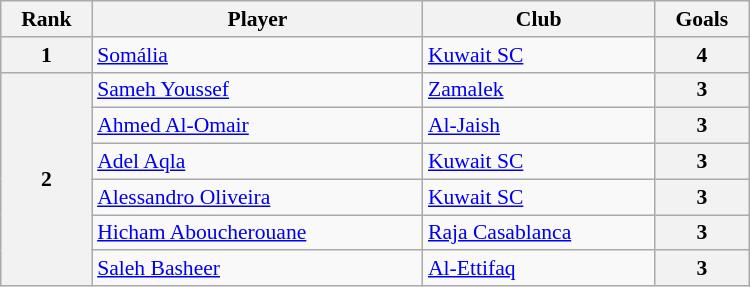<table class="wikitable" style="text-align:center; font-size:90%;" width=500>
<tr>
<th>Rank</th>
<th>Player</th>
<th>Club</th>
<th>Goals</th>
</tr>
<tr>
<th rowspan=1>1</th>
<td align="left"> <a href='#'>Somália</a></td>
<td align="left"> <a href='#'>Kuwait SC</a></td>
<th>4</th>
</tr>
<tr>
<th rowspan=6>2</th>
<td align="left"> <a href='#'>Sameh Youssef</a></td>
<td align="left"> <a href='#'>Zamalek</a></td>
<th>3</th>
</tr>
<tr>
<td align="left"> <a href='#'>Ahmed Al-Omair</a></td>
<td align="left"> <a href='#'>Al-Jaish</a></td>
<th>3</th>
</tr>
<tr>
<td align="left"> <a href='#'>Adel Aqla</a></td>
<td align="left"> <a href='#'>Kuwait SC</a></td>
<th>3</th>
</tr>
<tr>
<td align="left"> <a href='#'>Alessandro Oliveira</a></td>
<td align="left"> <a href='#'>Kuwait SC</a></td>
<th>3</th>
</tr>
<tr>
<td align="left"> <a href='#'>Hicham Aboucherouane</a></td>
<td align="left"> <a href='#'>Raja Casablanca</a></td>
<th>3</th>
</tr>
<tr>
<td align="left"> <a href='#'>Saleh Basheer</a></td>
<td align="left"> <a href='#'>Al-Ettifaq</a></td>
<th>3</th>
</tr>
</table>
